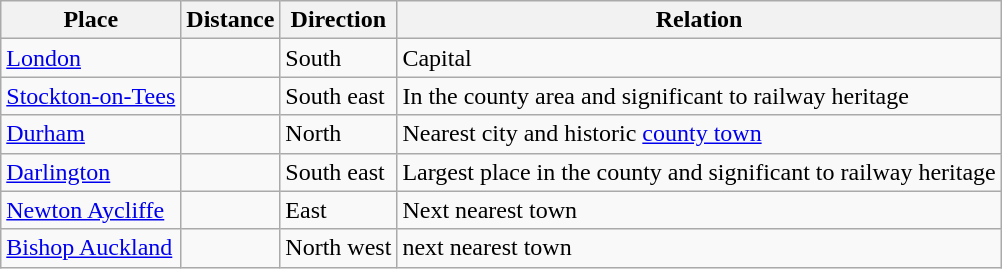<table class="wikitable mw-collapsible">
<tr>
<th>Place</th>
<th>Distance</th>
<th>Direction</th>
<th>Relation</th>
</tr>
<tr>
<td><a href='#'>London</a></td>
<td></td>
<td>South</td>
<td>Capital</td>
</tr>
<tr>
<td><a href='#'>Stockton-on-Tees</a></td>
<td></td>
<td>South east</td>
<td>In the county area and significant to railway heritage</td>
</tr>
<tr>
<td><a href='#'>Durham</a></td>
<td></td>
<td>North</td>
<td>Nearest city and historic <a href='#'>county town</a></td>
</tr>
<tr>
<td><a href='#'>Darlington</a></td>
<td></td>
<td>South east</td>
<td>Largest place in the county and significant to railway heritage</td>
</tr>
<tr>
<td><a href='#'>Newton Aycliffe</a></td>
<td></td>
<td>East</td>
<td>Next nearest town</td>
</tr>
<tr>
<td><a href='#'>Bishop Auckland</a></td>
<td></td>
<td>North west</td>
<td>next nearest town</td>
</tr>
</table>
